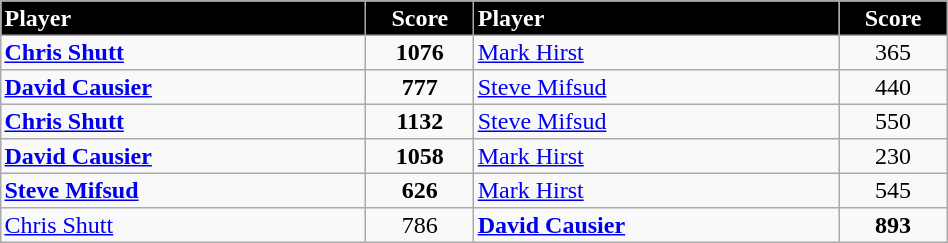<table border="2" cellpadding="2" cellspacing="0" style="margin: 0; background: #f9f9f9; border: 1px #aaa solid; border-collapse: collapse; font-size: 100%;" width=50%>
<tr>
<th bgcolor="000000" style="color:white; text-align:left" width=20%>Player</th>
<th bgcolor="000000" style="color:white; text-align:center" width=5%>Score</th>
<th bgcolor="000000" style="color:white; text-align:left" width=20%>Player</th>
<th bgcolor="000000" style="color:white; text-align:center" width= 5%>Score</th>
</tr>
<tr>
<td style="text-align:left"> <strong><a href='#'>Chris Shutt</a></strong></td>
<td style="text-align:center"><strong>1076</strong></td>
<td style="text-align:left"> <a href='#'>Mark Hirst</a></td>
<td style="text-align:center">365</td>
</tr>
<tr>
<td style="text-align:left"> <strong><a href='#'>David Causier</a></strong></td>
<td style="text-align:center"><strong>777</strong></td>
<td style="text-align:left"> <a href='#'>Steve Mifsud</a></td>
<td style="text-align:center">440</td>
</tr>
<tr>
<td style="text-align:left"> <strong><a href='#'>Chris Shutt</a></strong></td>
<td style="text-align:center"><strong>1132</strong></td>
<td style="text-align:left"> <a href='#'>Steve Mifsud</a></td>
<td style="text-align:center">550</td>
</tr>
<tr>
<td style="text-align:left"> <strong><a href='#'>David Causier</a></strong></td>
<td style="text-align:center"><strong>1058</strong></td>
<td style="text-align:left"> <a href='#'>Mark Hirst</a></td>
<td style="text-align:center">230</td>
</tr>
<tr>
<td style="text-align:left"> <strong><a href='#'>Steve Mifsud</a></strong></td>
<td style="text-align:center"><strong>626</strong></td>
<td style="text-align:left"> <a href='#'>Mark Hirst</a></td>
<td style="text-align:center">545</td>
</tr>
<tr>
<td style="text-align:left"> <a href='#'>Chris Shutt</a></td>
<td style="text-align:center">786</td>
<td style="text-align:left"> <strong><a href='#'>David Causier</a></strong></td>
<td style="text-align:center"><strong>893</strong></td>
</tr>
</table>
